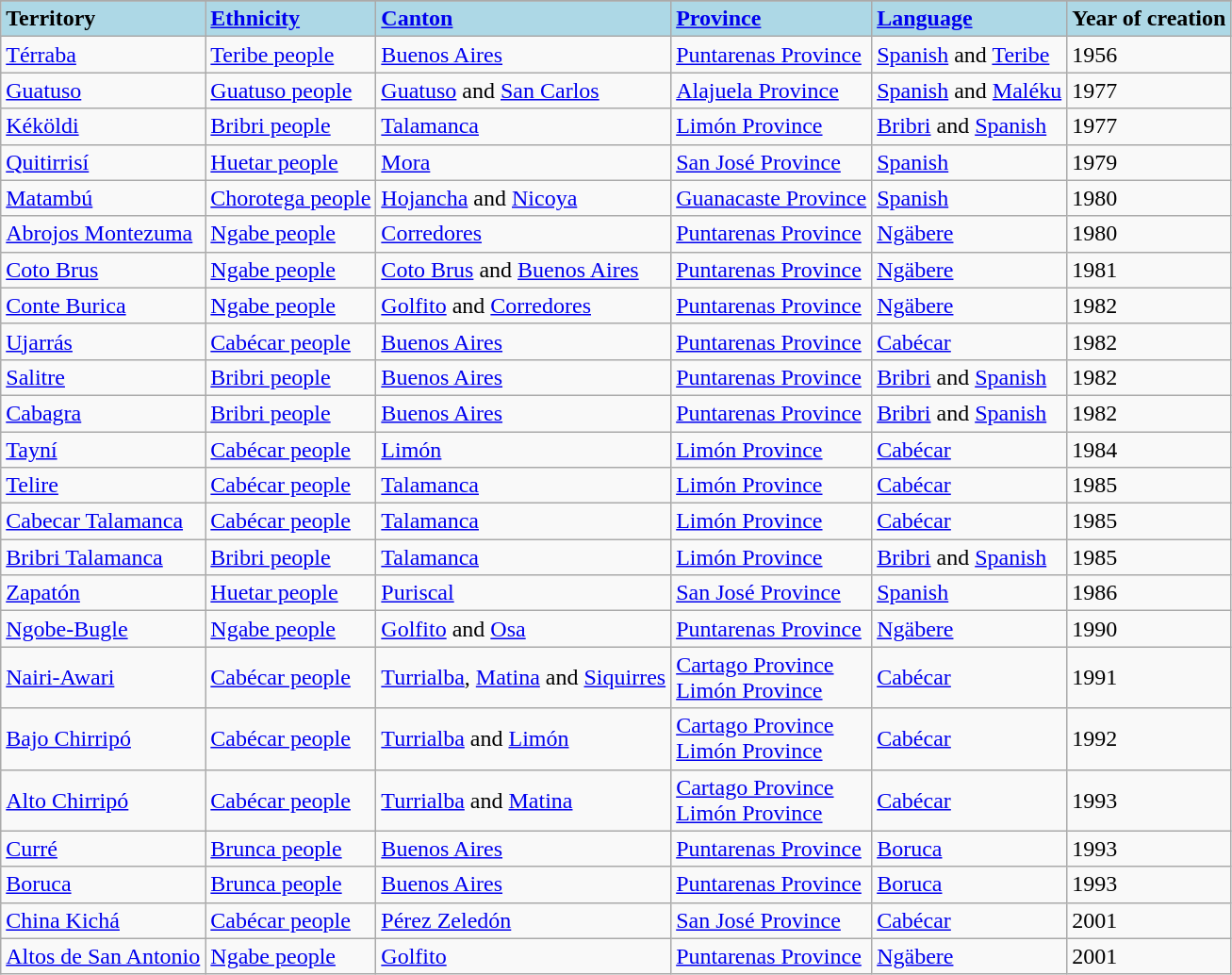<table class="sortable wikitable">
<tr>
</tr>
<tr style="background-color:lightblue">
<td><strong>Territory</strong></td>
<td><strong><a href='#'>Ethnicity</a></strong></td>
<td><strong><a href='#'>Canton</a></strong></td>
<td><strong><a href='#'>Province</a></strong></td>
<td><strong><a href='#'>Language</a></strong></td>
<td><strong>Year of creation</strong></td>
</tr>
<tr>
<td><a href='#'>Térraba</a></td>
<td><a href='#'>Teribe people</a></td>
<td><a href='#'>Buenos Aires</a></td>
<td><a href='#'>Puntarenas Province</a></td>
<td><a href='#'>Spanish</a> and <a href='#'>Teribe</a></td>
<td>1956</td>
</tr>
<tr>
<td><a href='#'>Guatuso</a></td>
<td><a href='#'>Guatuso people</a></td>
<td><a href='#'>Guatuso</a> and <a href='#'>San Carlos</a></td>
<td><a href='#'>Alajuela Province</a></td>
<td><a href='#'>Spanish</a> and <a href='#'>Maléku</a></td>
<td>1977</td>
</tr>
<tr>
<td><a href='#'>Kéköldi</a></td>
<td><a href='#'>Bribri people</a></td>
<td><a href='#'>Talamanca</a></td>
<td><a href='#'>Limón Province</a></td>
<td><a href='#'>Bribri</a> and <a href='#'>Spanish</a></td>
<td>1977</td>
</tr>
<tr>
<td><a href='#'>Quitirrisí</a></td>
<td><a href='#'>Huetar people</a></td>
<td><a href='#'>Mora</a></td>
<td><a href='#'>San José Province</a></td>
<td><a href='#'>Spanish</a></td>
<td>1979</td>
</tr>
<tr>
<td><a href='#'>Matambú</a></td>
<td><a href='#'>Chorotega people</a></td>
<td><a href='#'>Hojancha</a> and <a href='#'>Nicoya</a></td>
<td><a href='#'>Guanacaste Province</a></td>
<td><a href='#'>Spanish</a></td>
<td>1980</td>
</tr>
<tr>
<td><a href='#'>Abrojos Montezuma</a></td>
<td><a href='#'>Ngabe people</a></td>
<td><a href='#'>Corredores</a></td>
<td><a href='#'>Puntarenas Province</a></td>
<td><a href='#'>Ngäbere</a></td>
<td>1980</td>
</tr>
<tr>
<td><a href='#'>Coto Brus</a></td>
<td><a href='#'>Ngabe people</a></td>
<td><a href='#'>Coto Brus</a> and <a href='#'>Buenos Aires</a></td>
<td><a href='#'>Puntarenas Province</a></td>
<td><a href='#'>Ngäbere</a></td>
<td>1981</td>
</tr>
<tr>
<td><a href='#'>Conte Burica</a></td>
<td><a href='#'>Ngabe people</a></td>
<td><a href='#'>Golfito</a> and <a href='#'>Corredores</a></td>
<td><a href='#'>Puntarenas Province</a></td>
<td><a href='#'>Ngäbere</a></td>
<td>1982</td>
</tr>
<tr>
<td><a href='#'>Ujarrás</a></td>
<td><a href='#'>Cabécar people</a></td>
<td><a href='#'>Buenos Aires</a></td>
<td><a href='#'>Puntarenas Province</a></td>
<td><a href='#'>Cabécar</a></td>
<td>1982</td>
</tr>
<tr>
<td><a href='#'>Salitre</a></td>
<td><a href='#'>Bribri people</a></td>
<td><a href='#'>Buenos Aires</a></td>
<td><a href='#'>Puntarenas Province</a></td>
<td><a href='#'>Bribri</a> and <a href='#'>Spanish</a></td>
<td>1982</td>
</tr>
<tr>
<td><a href='#'>Cabagra</a></td>
<td><a href='#'>Bribri people</a></td>
<td><a href='#'>Buenos Aires</a></td>
<td><a href='#'>Puntarenas Province</a></td>
<td><a href='#'>Bribri</a> and <a href='#'>Spanish</a></td>
<td>1982</td>
</tr>
<tr>
<td><a href='#'>Tayní</a></td>
<td><a href='#'>Cabécar people</a></td>
<td><a href='#'>Limón</a></td>
<td><a href='#'>Limón Province</a></td>
<td><a href='#'>Cabécar</a></td>
<td>1984</td>
</tr>
<tr>
<td><a href='#'>Telire</a></td>
<td><a href='#'>Cabécar people</a></td>
<td><a href='#'>Talamanca</a></td>
<td><a href='#'>Limón Province</a></td>
<td><a href='#'>Cabécar</a></td>
<td>1985</td>
</tr>
<tr>
<td><a href='#'>Cabecar Talamanca</a></td>
<td><a href='#'>Cabécar people</a></td>
<td><a href='#'>Talamanca</a></td>
<td><a href='#'>Limón Province</a></td>
<td><a href='#'>Cabécar</a></td>
<td>1985</td>
</tr>
<tr>
<td><a href='#'>Bribri Talamanca</a></td>
<td><a href='#'>Bribri people</a></td>
<td><a href='#'>Talamanca</a></td>
<td><a href='#'>Limón Province</a></td>
<td><a href='#'>Bribri</a> and <a href='#'>Spanish</a></td>
<td>1985</td>
</tr>
<tr>
<td><a href='#'>Zapatón</a></td>
<td><a href='#'>Huetar people</a></td>
<td><a href='#'>Puriscal</a></td>
<td><a href='#'>San José Province</a></td>
<td><a href='#'>Spanish</a></td>
<td>1986</td>
</tr>
<tr>
<td><a href='#'>Ngobe-Bugle</a></td>
<td><a href='#'>Ngabe people</a></td>
<td><a href='#'>Golfito</a> and <a href='#'>Osa</a></td>
<td><a href='#'>Puntarenas Province</a></td>
<td><a href='#'>Ngäbere</a></td>
<td>1990</td>
</tr>
<tr>
<td><a href='#'>Nairi-Awari</a></td>
<td><a href='#'>Cabécar people</a></td>
<td><a href='#'>Turrialba</a>, <a href='#'>Matina</a> and <a href='#'>Siquirres</a></td>
<td><a href='#'>Cartago Province</a> <br> <a href='#'>Limón Province</a></td>
<td><a href='#'>Cabécar</a></td>
<td>1991</td>
</tr>
<tr>
<td><a href='#'>Bajo Chirripó</a></td>
<td><a href='#'>Cabécar people</a></td>
<td><a href='#'>Turrialba</a> and <a href='#'>Limón</a></td>
<td><a href='#'>Cartago Province</a> <br> <a href='#'>Limón Province</a></td>
<td><a href='#'>Cabécar</a></td>
<td>1992</td>
</tr>
<tr>
<td><a href='#'>Alto Chirripó</a></td>
<td><a href='#'>Cabécar people</a></td>
<td><a href='#'>Turrialba</a> and <a href='#'>Matina</a></td>
<td><a href='#'>Cartago Province</a> <br> <a href='#'>Limón Province</a></td>
<td><a href='#'>Cabécar</a></td>
<td>1993</td>
</tr>
<tr>
<td><a href='#'>Curré</a></td>
<td><a href='#'>Brunca people</a></td>
<td><a href='#'>Buenos Aires</a></td>
<td><a href='#'>Puntarenas Province</a></td>
<td><a href='#'>Boruca</a></td>
<td>1993</td>
</tr>
<tr>
<td><a href='#'>Boruca</a></td>
<td><a href='#'>Brunca people</a></td>
<td><a href='#'>Buenos Aires</a></td>
<td><a href='#'>Puntarenas Province</a></td>
<td><a href='#'>Boruca</a></td>
<td>1993</td>
</tr>
<tr>
<td><a href='#'>China Kichá</a></td>
<td><a href='#'>Cabécar people</a></td>
<td><a href='#'>Pérez Zeledón</a></td>
<td><a href='#'>San José Province</a></td>
<td><a href='#'>Cabécar</a></td>
<td>2001</td>
</tr>
<tr>
<td><a href='#'>Altos de San Antonio</a></td>
<td><a href='#'>Ngabe people</a></td>
<td><a href='#'>Golfito</a></td>
<td><a href='#'>Puntarenas Province</a></td>
<td><a href='#'>Ngäbere</a></td>
<td>2001</td>
</tr>
</table>
